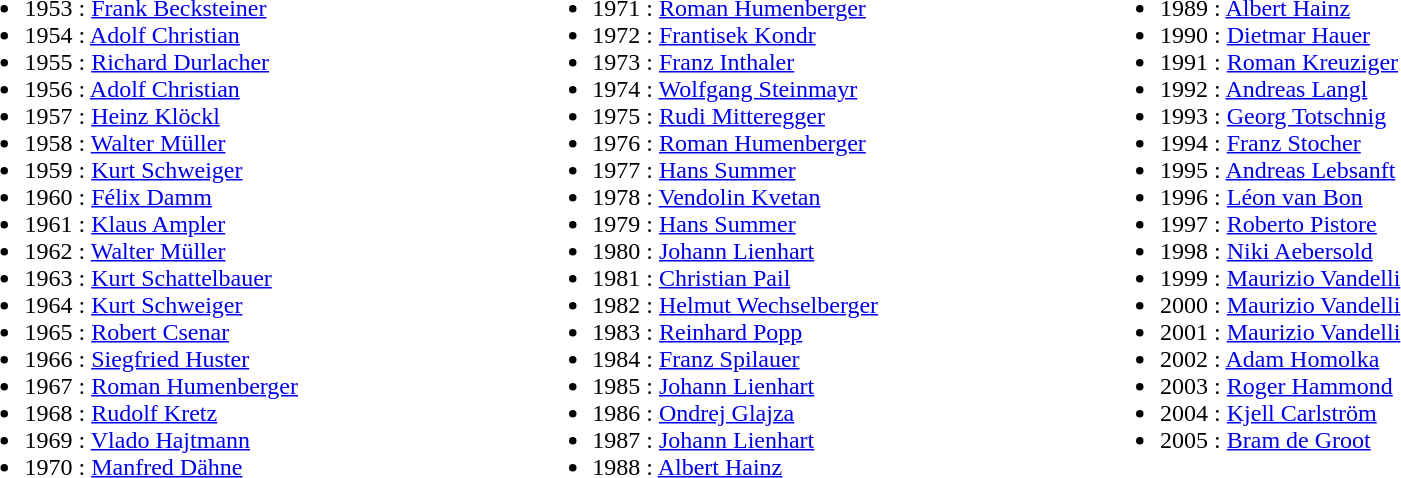<table width=90%>
<tr>
<td valign=top width=30% align=left><br><ul><li>1953 :  <a href='#'>Frank Becksteiner</a></li><li>1954 :  <a href='#'>Adolf Christian</a></li><li>1955 :  <a href='#'>Richard Durlacher</a></li><li>1956 :  <a href='#'>Adolf Christian</a></li><li>1957 :  <a href='#'>Heinz Klöckl</a></li><li>1958 :  <a href='#'>Walter Müller</a></li><li>1959 :  <a href='#'>Kurt Schweiger</a></li><li>1960 :  <a href='#'>Félix Damm</a></li><li>1961 :  <a href='#'>Klaus Ampler</a></li><li>1962 :  <a href='#'>Walter Müller</a></li><li>1963 :  <a href='#'>Kurt Schattelbauer</a></li><li>1964 :  <a href='#'>Kurt Schweiger</a></li><li>1965 :  <a href='#'>Robert Csenar</a></li><li>1966 :  <a href='#'>Siegfried Huster</a></li><li>1967 :  <a href='#'>Roman Humenberger</a></li><li>1968 :  <a href='#'>Rudolf Kretz</a></li><li>1969 :  <a href='#'>Vlado Hajtmann</a></li><li>1970 :  <a href='#'>Manfred Dähne</a></li></ul></td>
<td valign=top width=30% align=left><br><ul><li>1971 :  <a href='#'>Roman Humenberger</a></li><li>1972 :  <a href='#'>Frantisek Kondr</a></li><li>1973 :  <a href='#'>Franz Inthaler</a></li><li>1974 :  <a href='#'>Wolfgang Steinmayr</a></li><li>1975 :  <a href='#'>Rudi Mitteregger</a></li><li>1976 :  <a href='#'>Roman Humenberger</a></li><li>1977 :  <a href='#'>Hans Summer</a></li><li>1978 :  <a href='#'>Vendolin Kvetan</a></li><li>1979 :  <a href='#'>Hans Summer</a></li><li>1980 :  <a href='#'>Johann Lienhart</a></li><li>1981 :  <a href='#'>Christian Pail</a></li><li>1982 :  <a href='#'>Helmut Wechselberger</a></li><li>1983 :  <a href='#'>Reinhard Popp</a></li><li>1984 :  <a href='#'>Franz Spilauer</a></li><li>1985 :  <a href='#'>Johann Lienhart</a></li><li>1986 :  <a href='#'>Ondrej Glajza</a></li><li>1987 :  <a href='#'>Johann Lienhart</a></li><li>1988 :  <a href='#'>Albert Hainz</a></li></ul></td>
<td valign=top width=30% align=left><br><ul><li>1989 :  <a href='#'>Albert Hainz</a></li><li>1990 :  <a href='#'>Dietmar Hauer</a></li><li>1991 :  <a href='#'>Roman Kreuziger</a></li><li>1992 :  <a href='#'>Andreas Langl</a></li><li>1993 :  <a href='#'>Georg Totschnig</a></li><li>1994 :  <a href='#'>Franz Stocher</a></li><li>1995 :  <a href='#'>Andreas Lebsanft</a></li><li>1996 :  <a href='#'>Léon van Bon</a></li><li>1997 :  <a href='#'>Roberto Pistore</a></li><li>1998 :  <a href='#'>Niki Aebersold</a></li><li>1999 :  <a href='#'>Maurizio Vandelli</a></li><li>2000 :  <a href='#'>Maurizio Vandelli</a></li><li>2001 :  <a href='#'>Maurizio Vandelli</a></li><li>2002 :  <a href='#'>Adam Homolka</a></li><li>2003 :  <a href='#'>Roger Hammond</a></li><li>2004 :  <a href='#'>Kjell Carlström</a></li><li>2005 :  <a href='#'>Bram de Groot</a></li></ul></td>
</tr>
</table>
